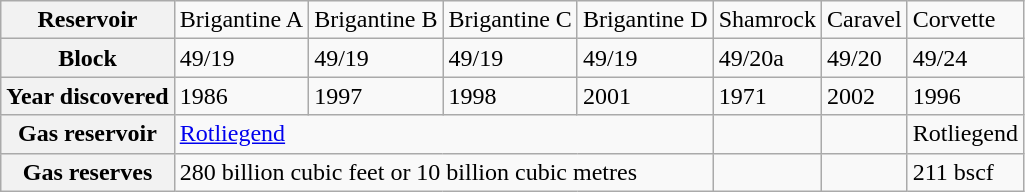<table class="wikitable">
<tr>
<th>Reservoir</th>
<td>Brigantine A</td>
<td>Brigantine B</td>
<td>Brigantine C</td>
<td>Brigantine D</td>
<td>Shamrock</td>
<td>Caravel</td>
<td>Corvette</td>
</tr>
<tr>
<th>Block</th>
<td>49/19</td>
<td>49/19</td>
<td>49/19</td>
<td>49/19</td>
<td>49/20a</td>
<td>49/20</td>
<td>49/24</td>
</tr>
<tr>
<th>Year  discovered</th>
<td>1986</td>
<td>1997</td>
<td>1998</td>
<td>2001</td>
<td>1971</td>
<td>2002</td>
<td>1996</td>
</tr>
<tr>
<th>Gas reservoir</th>
<td colspan="4"><a href='#'>Rotliegend</a></td>
<td></td>
<td></td>
<td>Rotliegend</td>
</tr>
<tr>
<th>Gas reserves</th>
<td colspan="4">280 billion cubic  feet or 10 billion cubic metres</td>
<td></td>
<td></td>
<td>211 bscf</td>
</tr>
</table>
